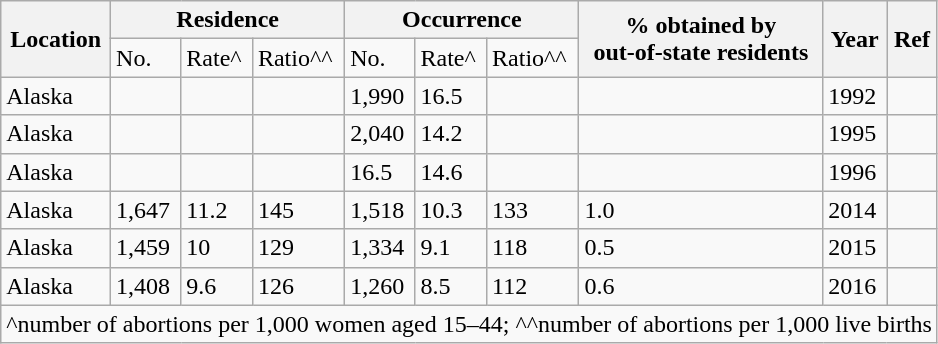<table class="wikitable">
<tr>
<th rowspan="2">Location</th>
<th colspan="3">Residence</th>
<th colspan="3">Occurrence</th>
<th rowspan="2">% obtained by<br>out-of-state residents</th>
<th rowspan="2">Year</th>
<th rowspan="2">Ref</th>
</tr>
<tr>
<td>No.</td>
<td>Rate^</td>
<td>Ratio^^</td>
<td>No.</td>
<td>Rate^</td>
<td>Ratio^^</td>
</tr>
<tr>
<td>Alaska</td>
<td></td>
<td></td>
<td></td>
<td>1,990</td>
<td>16.5</td>
<td></td>
<td></td>
<td>1992</td>
<td></td>
</tr>
<tr>
<td>Alaska</td>
<td></td>
<td></td>
<td></td>
<td>2,040</td>
<td>14.2</td>
<td></td>
<td></td>
<td>1995</td>
<td></td>
</tr>
<tr>
<td>Alaska</td>
<td></td>
<td></td>
<td></td>
<td>16.5</td>
<td>14.6</td>
<td></td>
<td></td>
<td>1996</td>
<td></td>
</tr>
<tr>
<td>Alaska</td>
<td>1,647</td>
<td>11.2</td>
<td>145</td>
<td>1,518</td>
<td>10.3</td>
<td>133</td>
<td>1.0</td>
<td>2014</td>
<td></td>
</tr>
<tr>
<td>Alaska</td>
<td>1,459</td>
<td>10</td>
<td>129</td>
<td>1,334</td>
<td>9.1</td>
<td>118</td>
<td>0.5</td>
<td>2015</td>
<td></td>
</tr>
<tr>
<td>Alaska</td>
<td>1,408</td>
<td>9.6</td>
<td>126</td>
<td>1,260</td>
<td>8.5</td>
<td>112</td>
<td>0.6</td>
<td>2016</td>
<td></td>
</tr>
<tr>
<td colspan="10">^number of abortions per 1,000 women aged 15–44; ^^number of abortions per 1,000 live births</td>
</tr>
</table>
